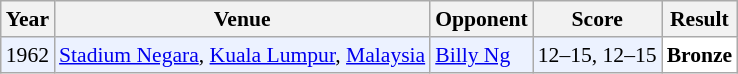<table class="sortable wikitable" style="font-size: 90%;">
<tr>
<th>Year</th>
<th>Venue</th>
<th>Opponent</th>
<th>Score</th>
<th>Result</th>
</tr>
<tr style="background:#ECF2FF">
<td align="center">1962</td>
<td><a href='#'>Stadium Negara</a>, <a href='#'>Kuala Lumpur</a>, <a href='#'>Malaysia</a></td>
<td> <a href='#'>Billy Ng</a></td>
<td>12–15, 12–15</td>
<td style="text-align:left; background:white"> <strong>Bronze</strong></td>
</tr>
</table>
